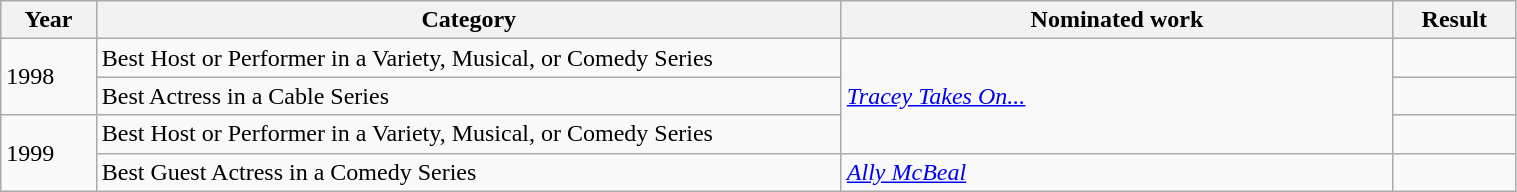<table width="80%" class="wikitable">
<tr>
<th width="10">Year</th>
<th width="300">Category</th>
<th width="220">Nominated work</th>
<th width="30">Result</th>
</tr>
<tr>
<td rowspan="2">1998</td>
<td>Best Host or Performer in a Variety, Musical, or Comedy Series</td>
<td rowspan="3"><em><a href='#'>Tracey Takes On...</a></em></td>
<td></td>
</tr>
<tr>
<td>Best Actress in a Cable Series</td>
<td></td>
</tr>
<tr>
<td rowspan="2">1999</td>
<td>Best Host or Performer in a Variety, Musical, or Comedy Series</td>
<td></td>
</tr>
<tr>
<td>Best Guest Actress in a Comedy Series</td>
<td><em><a href='#'>Ally McBeal</a></em></td>
<td></td>
</tr>
</table>
